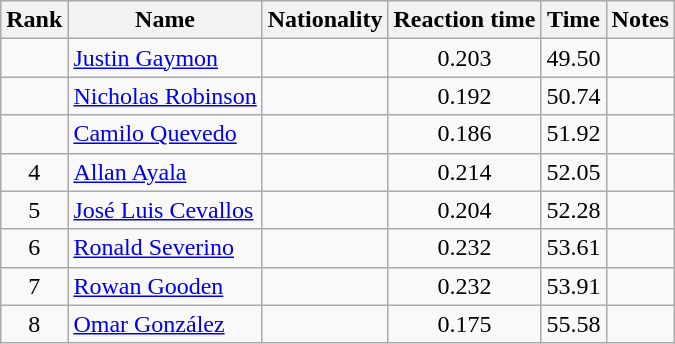<table class="wikitable sortable" style="text-align:center">
<tr>
<th>Rank</th>
<th>Name</th>
<th>Nationality</th>
<th>Reaction time</th>
<th>Time</th>
<th>Notes</th>
</tr>
<tr>
<td align=center></td>
<td align=left><a href='#'>Justin Gaymon</a></td>
<td align=left></td>
<td>0.203</td>
<td>49.50</td>
<td></td>
</tr>
<tr>
<td align=center></td>
<td align=left><a href='#'>Nicholas Robinson</a></td>
<td align=left></td>
<td>0.192</td>
<td>50.74</td>
<td></td>
</tr>
<tr>
<td align=center></td>
<td align=left><a href='#'>Camilo Quevedo</a></td>
<td align=left></td>
<td>0.186</td>
<td>51.92</td>
<td></td>
</tr>
<tr>
<td align=center>4</td>
<td align=left><a href='#'>Allan Ayala</a></td>
<td align=left></td>
<td>0.214</td>
<td>52.05</td>
<td></td>
</tr>
<tr>
<td align=center>5</td>
<td align=left><a href='#'>José Luis Cevallos</a></td>
<td align=left></td>
<td>0.204</td>
<td>52.28</td>
<td></td>
</tr>
<tr>
<td align=center>6</td>
<td align=left><a href='#'>Ronald Severino</a></td>
<td align=left></td>
<td>0.232</td>
<td>53.61</td>
<td></td>
</tr>
<tr>
<td align=center>7</td>
<td align=left><a href='#'>Rowan Gooden</a></td>
<td align=left></td>
<td>0.232</td>
<td>53.91</td>
<td></td>
</tr>
<tr>
<td align=center>8</td>
<td align=left><a href='#'>Omar González</a></td>
<td align=left></td>
<td>0.175</td>
<td>55.58</td>
<td></td>
</tr>
</table>
